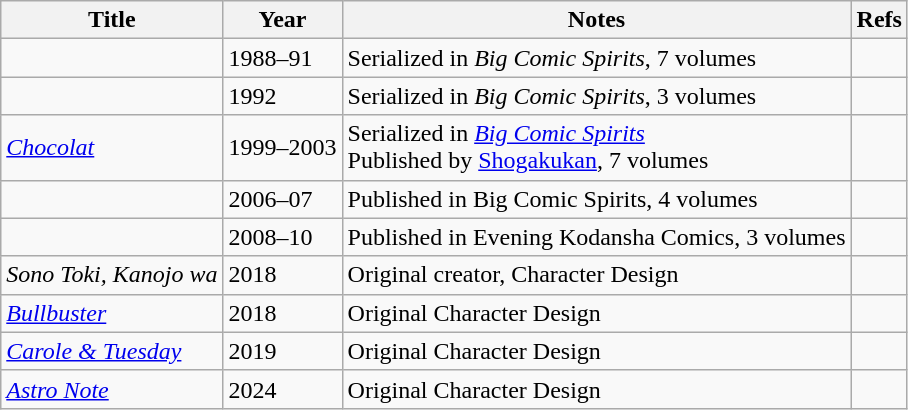<table class="wikitable sortable">
<tr>
<th>Title</th>
<th>Year</th>
<th>Notes</th>
<th>Refs</th>
</tr>
<tr>
<td></td>
<td>1988–91</td>
<td>Serialized in <em>Big Comic Spirits</em>, 7 volumes</td>
<td></td>
</tr>
<tr>
<td></td>
<td>1992</td>
<td>Serialized in <em>Big Comic Spirits</em>, 3 volumes</td>
<td></td>
</tr>
<tr>
<td><em><a href='#'>Chocolat</a></em></td>
<td>1999–2003</td>
<td>Serialized in <em><a href='#'>Big Comic Spirits</a></em><br>Published by <a href='#'>Shogakukan</a>, 7 volumes</td>
<td></td>
</tr>
<tr>
<td></td>
<td>2006–07</td>
<td>Published in Big Comic Spirits, 4 volumes</td>
<td></td>
</tr>
<tr>
<td></td>
<td>2008–10</td>
<td>Published in Evening Kodansha Comics, 3 volumes</td>
<td></td>
</tr>
<tr>
<td><em>Sono Toki, Kanojo wa</em></td>
<td>2018</td>
<td>Original creator, Character Design</td>
<td></td>
</tr>
<tr>
<td><em><a href='#'>Bullbuster</a></em></td>
<td>2018</td>
<td>Original Character Design</td>
<td></td>
</tr>
<tr>
<td><em><a href='#'>Carole & Tuesday</a></em></td>
<td>2019</td>
<td>Original Character Design</td>
<td></td>
</tr>
<tr>
<td><em><a href='#'>Astro Note</a></em></td>
<td>2024</td>
<td>Original Character Design</td>
<td></td>
</tr>
</table>
